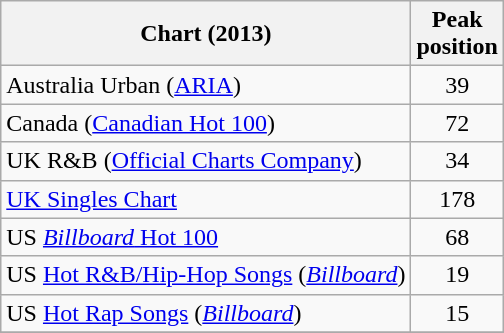<table class="wikitable sortable plainrowheaders" style="text-align:center;">
<tr>
<th scope="col">Chart (2013)</th>
<th scope="col">Peak<br>position</th>
</tr>
<tr>
<td align="left">Australia Urban (<a href='#'>ARIA</a>)</td>
<td align="center">39</td>
</tr>
<tr>
<td align="left">Canada (<a href='#'>Canadian Hot 100</a>)</td>
<td align="center">72</td>
</tr>
<tr>
<td align="left">UK R&B (<a href='#'>Official Charts Company</a>)</td>
<td align="center">34</td>
</tr>
<tr>
<td align="left"><a href='#'>UK Singles Chart</a></td>
<td>178</td>
</tr>
<tr>
<td align="left">US <a href='#'><em>Billboard</em> Hot 100</a></td>
<td align="center">68</td>
</tr>
<tr>
<td align="left">US <a href='#'>Hot R&B/Hip-Hop Songs</a> (<em><a href='#'>Billboard</a></em>)</td>
<td align="center">19</td>
</tr>
<tr>
<td align="left">US <a href='#'>Hot Rap Songs</a> (<em><a href='#'>Billboard</a></em>)</td>
<td align="center">15</td>
</tr>
<tr>
</tr>
</table>
